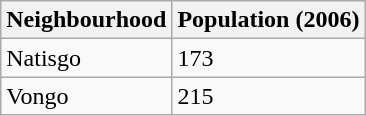<table class="wikitable">
<tr>
<th>Neighbourhood</th>
<th>Population (2006)</th>
</tr>
<tr>
<td>Natisgo</td>
<td>173</td>
</tr>
<tr>
<td>Vongo</td>
<td>215</td>
</tr>
</table>
